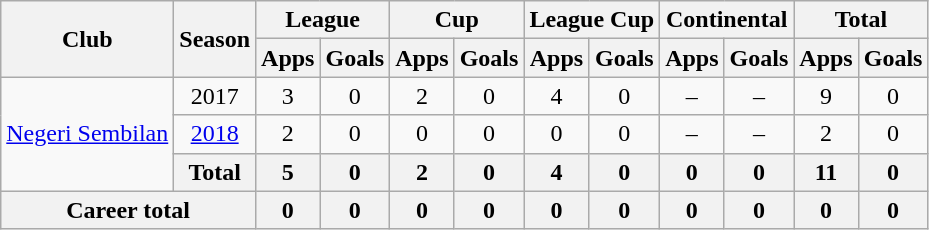<table class="wikitable" style="text-align: center;">
<tr>
<th rowspan="2">Club</th>
<th rowspan="2">Season</th>
<th colspan="2">League</th>
<th colspan="2">Cup</th>
<th colspan="2">League Cup</th>
<th colspan="2">Continental</th>
<th colspan="2">Total</th>
</tr>
<tr>
<th>Apps</th>
<th>Goals</th>
<th>Apps</th>
<th>Goals</th>
<th>Apps</th>
<th>Goals</th>
<th>Apps</th>
<th>Goals</th>
<th>Apps</th>
<th>Goals</th>
</tr>
<tr>
<td rowspan="3" valign="center"><a href='#'>Negeri Sembilan</a></td>
<td>2017</td>
<td>3</td>
<td>0</td>
<td>2</td>
<td>0</td>
<td>4</td>
<td>0</td>
<td>–</td>
<td>–</td>
<td>9</td>
<td>0</td>
</tr>
<tr>
<td><a href='#'>2018</a></td>
<td>2</td>
<td>0</td>
<td>0</td>
<td>0</td>
<td>0</td>
<td>0</td>
<td>–</td>
<td>–</td>
<td>2</td>
<td>0</td>
</tr>
<tr>
<th>Total</th>
<th>5</th>
<th>0</th>
<th>2</th>
<th>0</th>
<th>4</th>
<th>0</th>
<th>0</th>
<th>0</th>
<th>11</th>
<th>0</th>
</tr>
<tr>
<th colspan=2>Career total</th>
<th>0</th>
<th>0</th>
<th>0</th>
<th>0</th>
<th>0</th>
<th>0</th>
<th>0</th>
<th>0</th>
<th>0</th>
<th>0</th>
</tr>
</table>
